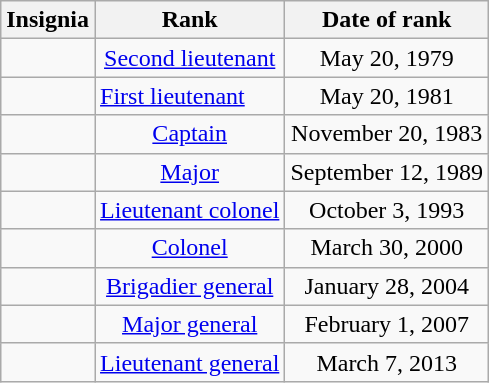<table class="wikitable">
<tr>
<th>Insignia</th>
<th>Rank</th>
<th>Date of rank</th>
</tr>
<tr>
<td align="center"></td>
<td align="center"><a href='#'>Second lieutenant</a></td>
<td align="center">May 20, 1979</td>
</tr>
<tr>
<td align="center"></td>
<td><a href='#'>First lieutenant</a></td>
<td align="center">May 20, 1981</td>
</tr>
<tr>
<td align="center"></td>
<td align="center"><a href='#'>Captain</a></td>
<td align="center">November 20, 1983</td>
</tr>
<tr>
<td align="center"></td>
<td align="center"><a href='#'>Major</a></td>
<td align="center">September 12, 1989</td>
</tr>
<tr>
<td align="center"></td>
<td align="center"><a href='#'>Lieutenant colonel</a></td>
<td align="center">October 3, 1993</td>
</tr>
<tr>
<td align="center"></td>
<td align="center"><a href='#'>Colonel</a></td>
<td align="center">March 30, 2000</td>
</tr>
<tr>
<td align="center"></td>
<td align="center"><a href='#'>Brigadier general</a></td>
<td align="center">January 28, 2004</td>
</tr>
<tr>
<td align="center"></td>
<td align="center"><a href='#'>Major general</a></td>
<td align="center">February 1, 2007</td>
</tr>
<tr>
<td align="center"></td>
<td align="center"><a href='#'>Lieutenant general</a></td>
<td align="center">March 7, 2013</td>
</tr>
</table>
